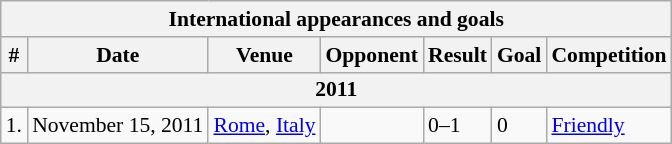<table class="wikitable collapsible collapsed" style="font-size:90%">
<tr>
<th colspan="7"><strong>International appearances and goals</strong></th>
</tr>
<tr>
<th>#</th>
<th>Date</th>
<th>Venue</th>
<th>Opponent</th>
<th>Result</th>
<th>Goal</th>
<th>Competition</th>
</tr>
<tr>
<th colspan="7"><strong>2011</strong></th>
</tr>
<tr>
<td>1.</td>
<td>November 15, 2011</td>
<td><a href='#'>Rome</a>, <a href='#'>Italy</a></td>
<td></td>
<td>0–1</td>
<td>0</td>
<td><a href='#'>Friendly</a></td>
</tr>
</table>
